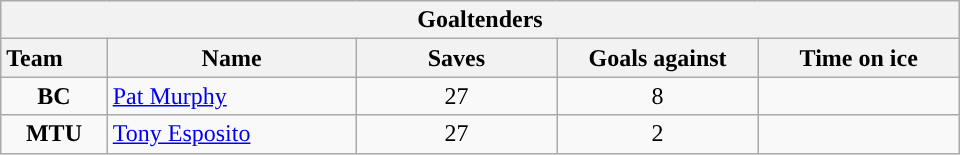<table class="wikitable" style="width:40em; text-align:right;">
<tr>
<th colspan=5>Goaltenders</th>
</tr>
<tr>
<th style="width:4em; text-align:left;">Team</th>
<th style="width:10em;">Name</th>
<th style="width:8em;">Saves</th>
<th style="width:8em;">Goals against</th>
<th style="width:8em;">Time on ice</th>
</tr>
<tr>
<td align=center><strong>BC</strong></td>
<td style="text-align:left;"><a href='#'>Pat Murphy</a></td>
<td align=center>27</td>
<td align=center>8</td>
<td align=center></td>
</tr>
<tr>
<td align=center><strong>MTU</strong></td>
<td style="text-align:left;"><a href='#'>Tony Esposito</a></td>
<td align=center>27</td>
<td align=center>2</td>
<td align=center></td>
</tr>
</table>
